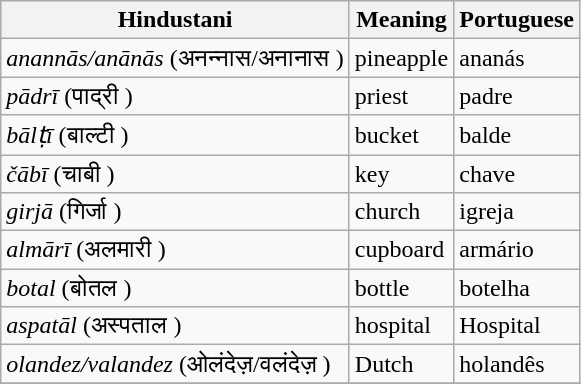<table class="wikitable">
<tr>
<th>Hindustani</th>
<th>Meaning</th>
<th>Portuguese</th>
</tr>
<tr>
<td><em>anannās/anānās</em> (अनन्नास/अनानास )</td>
<td>pineapple</td>
<td>ananás</td>
</tr>
<tr>
<td><em>pādrī</em> (पाद्री )</td>
<td>priest</td>
<td>padre</td>
</tr>
<tr>
<td><em>bālṭī</em> (बाल्टी )</td>
<td>bucket</td>
<td>balde</td>
</tr>
<tr>
<td><em>čābī</em> (चाबी )</td>
<td>key</td>
<td>chave</td>
</tr>
<tr>
<td><em>girjā</em> (गिर्जा )</td>
<td>church</td>
<td>igreja</td>
</tr>
<tr>
<td><em>almārī</em> (अलमारी )</td>
<td>cupboard</td>
<td>armário</td>
</tr>
<tr>
<td><em>botal</em> (बोतल )</td>
<td>bottle</td>
<td>botelha</td>
</tr>
<tr>
<td><em>aspatāl</em> (अस्पताल )</td>
<td>hospital</td>
<td>Hospital</td>
</tr>
<tr>
<td><em>olandez/valandez</em> (ओलंदेज़/वलंदेज़ )</td>
<td>Dutch</td>
<td>holandês</td>
</tr>
<tr>
</tr>
</table>
